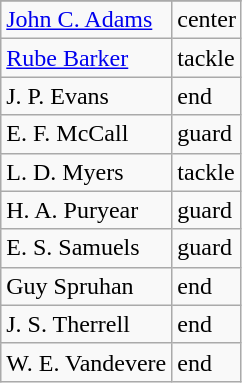<table class="wikitable">
<tr>
</tr>
<tr>
<td><a href='#'>John C. Adams</a></td>
<td>center</td>
</tr>
<tr>
<td><a href='#'>Rube Barker</a></td>
<td>tackle</td>
</tr>
<tr>
<td>J. P. Evans</td>
<td>end</td>
</tr>
<tr>
<td>E. F. McCall</td>
<td>guard</td>
</tr>
<tr>
<td>L. D. Myers</td>
<td>tackle</td>
</tr>
<tr>
<td>H. A. Puryear</td>
<td>guard</td>
</tr>
<tr>
<td>E. S. Samuels</td>
<td>guard</td>
</tr>
<tr>
<td>Guy Spruhan</td>
<td>end</td>
</tr>
<tr>
<td>J. S. Therrell</td>
<td>end</td>
</tr>
<tr>
<td>W. E. Vandevere</td>
<td>end</td>
</tr>
</table>
